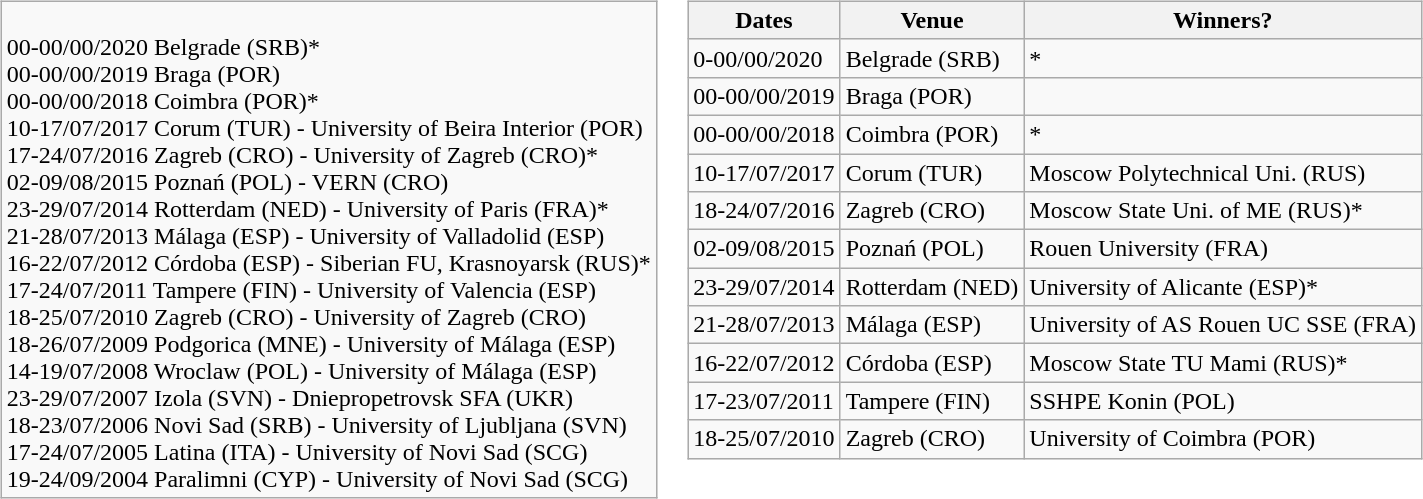<table>
<tr>
<td><br><table class=wikitable>
<tr>
<td><br>00-00/00/2020 Belgrade (SRB)*<br>00-00/00/2019 Braga (POR)<br>00-00/00/2018 Coimbra (POR)*<br>10-17/07/2017 Corum (TUR) - University of Beira Interior (POR)<br>17-24/07/2016 Zagreb (CRO) - University of Zagreb (CRO)*<br>02-09/08/2015 Poznań (POL) - VERN (CRO)<br>23-29/07/2014 Rotterdam (NED) - University of Paris (FRA)*<br>21-28/07/2013 Málaga (ESP) - University of Valladolid (ESP)<br>16-22/07/2012 Córdoba (ESP) - Siberian FU, Krasnoyarsk (RUS)*<br>17-24/07/2011 Tampere (FIN) - University of Valencia (ESP)<br>18-25/07/2010 Zagreb (CRO) - University of Zagreb (CRO)<br>18-26/07/2009 Podgorica (MNE) - University of Málaga (ESP)<br>14-19/07/2008 Wroclaw (POL) - University of Málaga (ESP)<br>23-29/07/2007 Izola (SVN) - Dniepropetrovsk SFA (UKR)<br>18-23/07/2006 Novi Sad (SRB) - University of Ljubljana (SVN)<br>17-24/07/2005 Latina (ITA) - University of Novi Sad (SCG)<br>19-24/09/2004 Paralimni (CYP) - University of Novi Sad (SCG)</td>
</tr>
</table>
</td>
<td valign=top><br><table class=wikitable>
<tr>
<th>Dates</th>
<th>Venue</th>
<th>Winners?</th>
</tr>
<tr>
<td>0-00/00/2020</td>
<td>Belgrade (SRB)</td>
<td>*</td>
</tr>
<tr>
<td>00-00/00/2019</td>
<td>Braga (POR)</td>
<td></td>
</tr>
<tr>
<td>00-00/00/2018</td>
<td>Coimbra (POR)</td>
<td>*</td>
</tr>
<tr>
<td>10-17/07/2017</td>
<td>Corum (TUR)</td>
<td>Moscow Polytechnical Uni. (RUS)</td>
</tr>
<tr>
<td>18-24/07/2016</td>
<td>Zagreb (CRO)</td>
<td>Moscow State Uni. of ME (RUS)*</td>
</tr>
<tr>
<td>02-09/08/2015</td>
<td>Poznań (POL)</td>
<td>Rouen University (FRA)</td>
</tr>
<tr>
<td>23-29/07/2014</td>
<td>Rotterdam (NED)</td>
<td>University of Alicante (ESP)*</td>
</tr>
<tr>
<td>21-28/07/2013</td>
<td>Málaga (ESP)</td>
<td>University of AS Rouen UC SSE (FRA)</td>
</tr>
<tr>
<td>16-22/07/2012</td>
<td>Córdoba (ESP)</td>
<td>Moscow State TU Mami (RUS)*</td>
</tr>
<tr>
<td>17-23/07/2011</td>
<td>Tampere (FIN)</td>
<td>SSHPE Konin (POL)</td>
</tr>
<tr>
<td>18-25/07/2010</td>
<td>Zagreb (CRO)</td>
<td>University of Coimbra (POR)</td>
</tr>
</table>
</td>
</tr>
</table>
